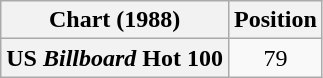<table class="wikitable plainrowheaders" style="text-align:center">
<tr>
<th scope="col">Chart (1988)</th>
<th align="center">Position</th>
</tr>
<tr>
<th scope="row">US <em>Billboard</em> Hot 100</th>
<td>79</td>
</tr>
</table>
